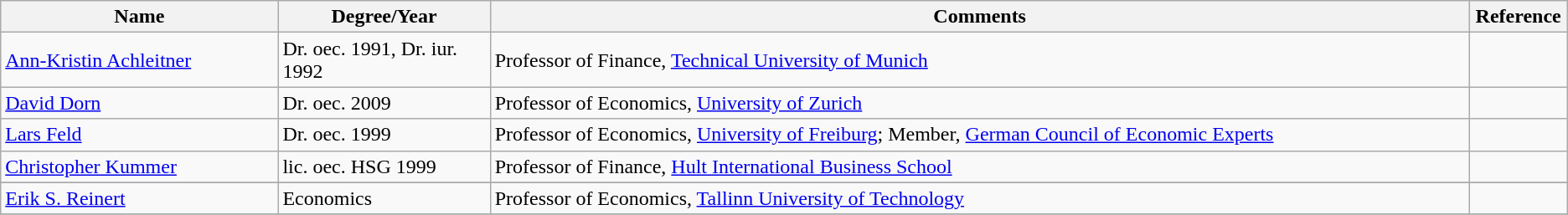<table class=wikitable>
<tr>
<th width="17%">Name</th>
<th width="13%">Degree/Year</th>
<th width="60%">Comments</th>
<th width="5%">Reference</th>
</tr>
<tr>
<td><a href='#'>Ann-Kristin Achleitner</a></td>
<td>Dr. oec. 1991, Dr. iur. 1992</td>
<td>Professor of Finance, <a href='#'>Technical University of Munich</a></td>
<td></td>
</tr>
<tr>
<td><a href='#'>David Dorn</a></td>
<td>Dr. oec. 2009</td>
<td>Professor of Economics, <a href='#'>University of Zurich</a></td>
<td></td>
</tr>
<tr>
<td><a href='#'>Lars Feld</a></td>
<td>Dr. oec. 1999</td>
<td>Professor of Economics, <a href='#'>University of Freiburg</a>; Member, <a href='#'>German Council of Economic Experts</a></td>
<td></td>
</tr>
<tr>
<td><a href='#'>Christopher Kummer</a></td>
<td>lic. oec. HSG 1999</td>
<td>Professor of Finance, <a href='#'>Hult International Business School</a></td>
<td></td>
</tr>
<tr>
</tr>
<tr>
<td><a href='#'>Erik S. Reinert</a></td>
<td>Economics</td>
<td>Professor of Economics, <a href='#'>Tallinn University of Technology</a></td>
<td></td>
</tr>
<tr>
</tr>
</table>
